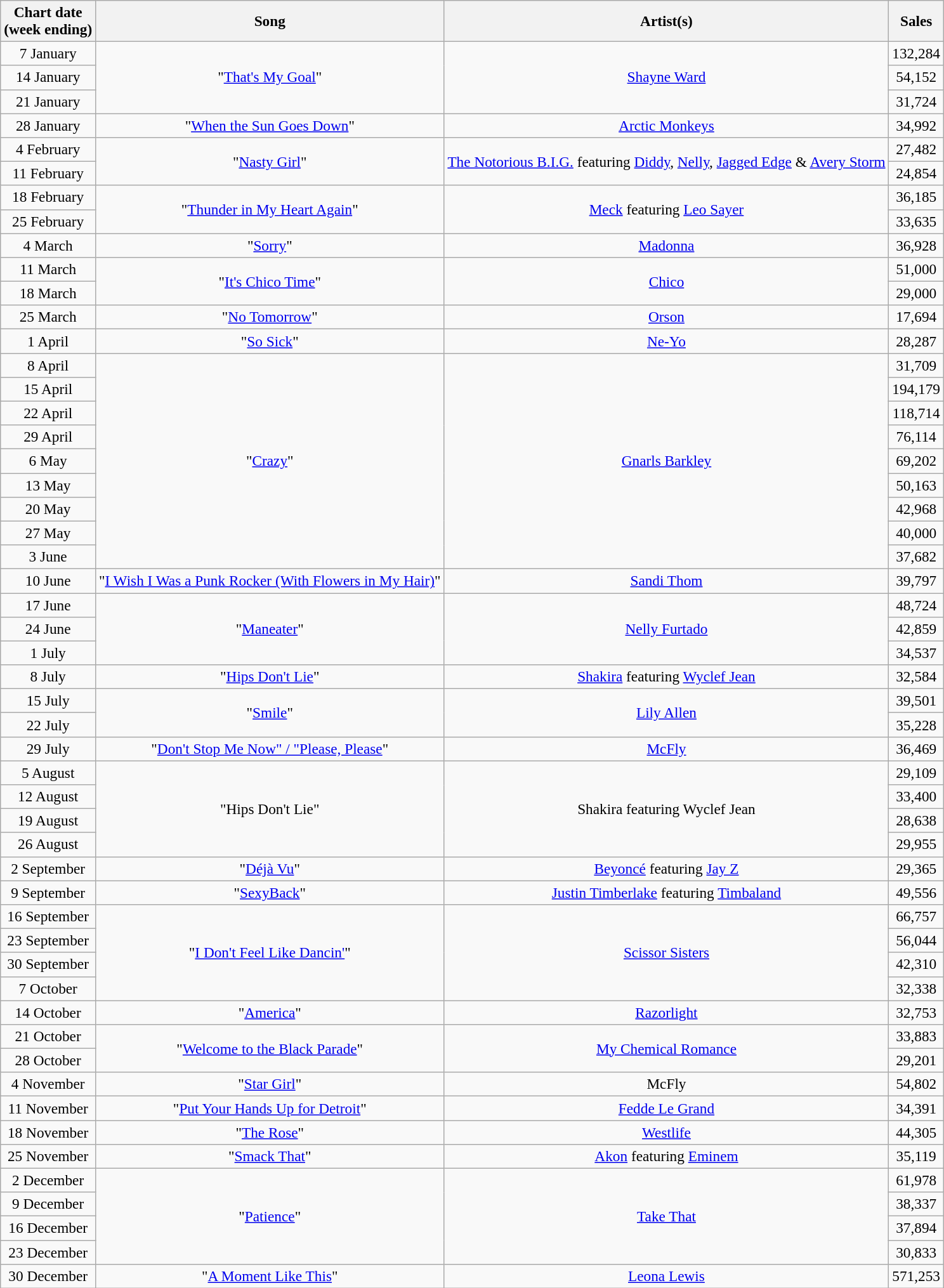<table class="wikitable plainrowheaders" style="font-size:97%; text-align:center;">
<tr>
<th>Chart date<br>(week ending)</th>
<th>Song</th>
<th>Artist(s)</th>
<th>Sales</th>
</tr>
<tr>
<td>7 January</td>
<td rowspan="3">"<a href='#'>That's My Goal</a>"</td>
<td rowspan="3"><a href='#'>Shayne Ward</a></td>
<td>132,284</td>
</tr>
<tr>
<td>14 January</td>
<td>54,152</td>
</tr>
<tr>
<td>21 January</td>
<td>31,724</td>
</tr>
<tr>
<td>28 January</td>
<td>"<a href='#'>When the Sun Goes Down</a>"</td>
<td><a href='#'>Arctic Monkeys</a></td>
<td>34,992</td>
</tr>
<tr>
<td>4 February</td>
<td rowspan="2">"<a href='#'>Nasty Girl</a>"</td>
<td rowspan="2"><a href='#'>The Notorious B.I.G.</a> featuring <a href='#'>Diddy</a>, <a href='#'>Nelly</a>, <a href='#'>Jagged Edge</a> & <a href='#'>Avery Storm</a></td>
<td>27,482</td>
</tr>
<tr>
<td>11 February</td>
<td>24,854</td>
</tr>
<tr>
<td>18 February</td>
<td rowspan="2">"<a href='#'>Thunder in My Heart Again</a>"</td>
<td rowspan="2"><a href='#'>Meck</a> featuring <a href='#'>Leo Sayer</a></td>
<td>36,185</td>
</tr>
<tr>
<td>25 February</td>
<td>33,635</td>
</tr>
<tr>
<td>4 March</td>
<td>"<a href='#'>Sorry</a>"</td>
<td><a href='#'>Madonna</a></td>
<td>36,928</td>
</tr>
<tr>
<td>11 March</td>
<td rowspan="2">"<a href='#'>It's Chico Time</a>"</td>
<td rowspan="2"><a href='#'>Chico</a></td>
<td>51,000</td>
</tr>
<tr>
<td>18 March</td>
<td>29,000</td>
</tr>
<tr>
<td>25 March</td>
<td>"<a href='#'>No Tomorrow</a>"</td>
<td><a href='#'>Orson</a></td>
<td>17,694</td>
</tr>
<tr>
<td>1 April</td>
<td>"<a href='#'>So Sick</a>"</td>
<td><a href='#'>Ne-Yo</a></td>
<td>28,287</td>
</tr>
<tr>
<td>8 April</td>
<td rowspan="9">"<a href='#'>Crazy</a>"</td>
<td rowspan="9"><a href='#'>Gnarls Barkley</a></td>
<td>31,709</td>
</tr>
<tr>
<td>15 April</td>
<td>194,179</td>
</tr>
<tr>
<td>22 April</td>
<td>118,714</td>
</tr>
<tr>
<td>29 April</td>
<td>76,114</td>
</tr>
<tr>
<td>6 May</td>
<td>69,202</td>
</tr>
<tr>
<td>13 May</td>
<td>50,163</td>
</tr>
<tr>
<td>20 May</td>
<td>42,968</td>
</tr>
<tr>
<td>27 May</td>
<td>40,000</td>
</tr>
<tr>
<td>3 June</td>
<td>37,682</td>
</tr>
<tr>
<td>10 June</td>
<td>"<a href='#'>I Wish I Was a Punk Rocker (With Flowers in My Hair)</a>"</td>
<td><a href='#'>Sandi Thom</a></td>
<td>39,797</td>
</tr>
<tr>
<td>17 June</td>
<td rowspan="3">"<a href='#'>Maneater</a>"</td>
<td rowspan="3"><a href='#'>Nelly Furtado</a></td>
<td>48,724</td>
</tr>
<tr>
<td>24 June</td>
<td>42,859</td>
</tr>
<tr>
<td>1 July</td>
<td>34,537</td>
</tr>
<tr>
<td>8 July</td>
<td>"<a href='#'>Hips Don't Lie</a>"</td>
<td><a href='#'>Shakira</a> featuring <a href='#'>Wyclef Jean</a></td>
<td>32,584</td>
</tr>
<tr>
<td>15 July</td>
<td rowspan="2">"<a href='#'>Smile</a>"</td>
<td rowspan="2"><a href='#'>Lily Allen</a></td>
<td>39,501</td>
</tr>
<tr>
<td>22 July</td>
<td>35,228</td>
</tr>
<tr>
<td>29 July</td>
<td>"<a href='#'>Don't Stop Me Now" / "Please, Please</a>"</td>
<td><a href='#'>McFly</a></td>
<td>36,469</td>
</tr>
<tr>
<td>5 August</td>
<td rowspan="4">"Hips Don't Lie"</td>
<td rowspan="4">Shakira featuring Wyclef Jean</td>
<td>29,109</td>
</tr>
<tr>
<td>12 August</td>
<td>33,400</td>
</tr>
<tr>
<td>19 August</td>
<td>28,638</td>
</tr>
<tr>
<td>26 August</td>
<td>29,955</td>
</tr>
<tr>
<td>2 September</td>
<td>"<a href='#'>Déjà Vu</a>"</td>
<td><a href='#'>Beyoncé</a> featuring <a href='#'>Jay Z</a></td>
<td>29,365</td>
</tr>
<tr>
<td>9 September</td>
<td>"<a href='#'>SexyBack</a>"</td>
<td><a href='#'>Justin Timberlake</a> featuring <a href='#'>Timbaland</a></td>
<td>49,556</td>
</tr>
<tr>
<td>16 September</td>
<td rowspan="4">"<a href='#'>I Don't Feel Like Dancin'</a>"</td>
<td rowspan="4"><a href='#'>Scissor Sisters</a></td>
<td>66,757</td>
</tr>
<tr>
<td>23 September</td>
<td>56,044</td>
</tr>
<tr>
<td>30 September</td>
<td>42,310</td>
</tr>
<tr>
<td>7 October</td>
<td>32,338</td>
</tr>
<tr>
<td>14 October</td>
<td>"<a href='#'>America</a>"</td>
<td><a href='#'>Razorlight</a></td>
<td>32,753</td>
</tr>
<tr>
<td>21 October</td>
<td rowspan="2">"<a href='#'>Welcome to the Black Parade</a>"</td>
<td rowspan="2"><a href='#'>My Chemical Romance</a></td>
<td>33,883</td>
</tr>
<tr>
<td>28 October</td>
<td>29,201</td>
</tr>
<tr>
<td>4 November</td>
<td>"<a href='#'>Star Girl</a>"</td>
<td>McFly</td>
<td>54,802</td>
</tr>
<tr>
<td>11 November</td>
<td>"<a href='#'>Put Your Hands Up for Detroit</a>"</td>
<td><a href='#'>Fedde Le Grand</a></td>
<td>34,391</td>
</tr>
<tr>
<td>18 November</td>
<td>"<a href='#'>The Rose</a>"</td>
<td><a href='#'>Westlife</a></td>
<td>44,305</td>
</tr>
<tr>
<td>25 November</td>
<td>"<a href='#'>Smack That</a>"</td>
<td><a href='#'>Akon</a> featuring <a href='#'>Eminem</a></td>
<td>35,119</td>
</tr>
<tr>
<td>2 December</td>
<td rowspan="4">"<a href='#'>Patience</a>"</td>
<td rowspan="4"><a href='#'>Take That</a></td>
<td>61,978</td>
</tr>
<tr>
<td>9 December</td>
<td>38,337</td>
</tr>
<tr>
<td>16 December</td>
<td>37,894</td>
</tr>
<tr>
<td>23 December</td>
<td>30,833</td>
</tr>
<tr>
<td>30 December</td>
<td>"<a href='#'>A Moment Like This</a>"</td>
<td><a href='#'>Leona Lewis</a></td>
<td>571,253</td>
</tr>
</table>
